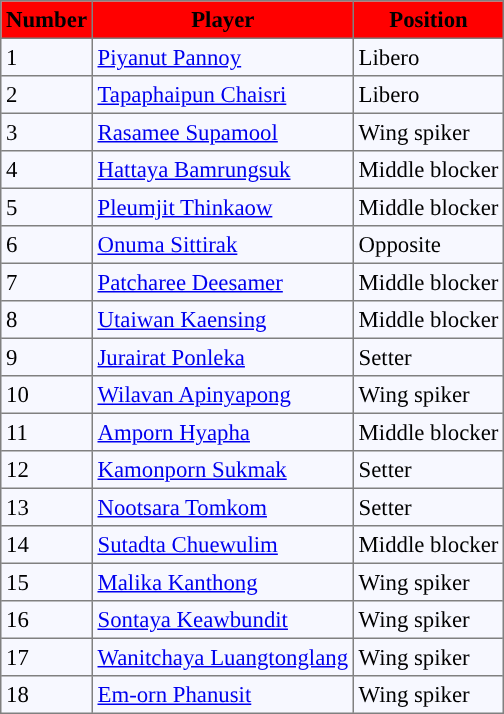<table bgcolor="#f7f8ff" cellpadding="3" cellspacing="0" border="1" style="font-size: 95%; border: gray solid 1px; border-collapse: collapse;">
<tr bgcolor="#ff0000">
<td align=center><strong>Number</strong></td>
<td align=center><strong>Player</strong></td>
<td align=center><strong>Position</strong></td>
</tr>
<tr align="left">
<td>1</td>
<td> <a href='#'>Piyanut Pannoy</a></td>
<td>Libero</td>
</tr>
<tr align=left>
<td>2</td>
<td> <a href='#'>Tapaphaipun Chaisri</a></td>
<td>Libero</td>
</tr>
<tr align="left">
<td>3</td>
<td> <a href='#'>Rasamee Supamool</a></td>
<td>Wing spiker</td>
</tr>
<tr align="left">
<td>4</td>
<td> <a href='#'>Hattaya Bamrungsuk</a></td>
<td>Middle blocker</td>
</tr>
<tr align="left">
<td>5</td>
<td> <a href='#'>Pleumjit Thinkaow</a></td>
<td>Middle blocker</td>
</tr>
<tr align="left">
<td>6</td>
<td> <a href='#'>Onuma Sittirak</a></td>
<td>Opposite</td>
</tr>
<tr align="left">
<td>7</td>
<td> <a href='#'>Patcharee Deesamer</a></td>
<td>Middle blocker</td>
</tr>
<tr align="left">
<td>8</td>
<td> <a href='#'>Utaiwan Kaensing</a></td>
<td>Middle blocker</td>
</tr>
<tr align="left">
<td>9</td>
<td> <a href='#'>Jurairat Ponleka</a></td>
<td>Setter</td>
</tr>
<tr align="left">
<td>10</td>
<td> <a href='#'>Wilavan Apinyapong</a></td>
<td>Wing spiker</td>
</tr>
<tr align="left">
<td>11</td>
<td> <a href='#'>Amporn Hyapha</a></td>
<td>Middle blocker</td>
</tr>
<tr align="left">
<td>12</td>
<td> <a href='#'>Kamonporn Sukmak</a></td>
<td>Setter</td>
</tr>
<tr align="left">
<td>13</td>
<td> <a href='#'>Nootsara Tomkom</a></td>
<td>Setter</td>
</tr>
<tr align="left">
<td>14</td>
<td> <a href='#'>Sutadta Chuewulim</a></td>
<td>Middle blocker</td>
</tr>
<tr align="left">
<td>15</td>
<td> <a href='#'>Malika Kanthong</a></td>
<td>Wing spiker</td>
</tr>
<tr align="left">
<td>16</td>
<td> <a href='#'>Sontaya  Keawbundit</a></td>
<td>Wing spiker</td>
</tr>
<tr align="left">
<td>17</td>
<td> <a href='#'>Wanitchaya Luangtonglang</a></td>
<td>Wing spiker</td>
</tr>
<tr align="left">
<td>18</td>
<td> <a href='#'>Em-orn Phanusit</a></td>
<td>Wing spiker</td>
</tr>
</table>
